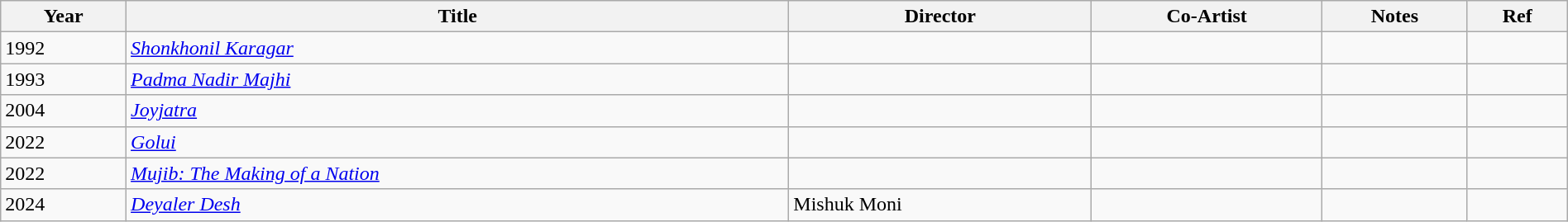<table class="wikitable" width= "100%">
<tr>
<th>Year</th>
<th>Title</th>
<th>Director</th>
<th>Co-Artist</th>
<th>Notes</th>
<th>Ref</th>
</tr>
<tr>
<td>1992</td>
<td><em><a href='#'>Shonkhonil Karagar</a></em></td>
<td></td>
<td></td>
<td></td>
<td></td>
</tr>
<tr>
<td>1993</td>
<td><em><a href='#'>Padma Nadir Majhi</a></em></td>
<td></td>
<td></td>
<td></td>
<td></td>
</tr>
<tr>
<td>2004</td>
<td><em><a href='#'>Joyjatra</a></em></td>
<td></td>
<td></td>
<td></td>
<td></td>
</tr>
<tr>
<td>2022</td>
<td><em><a href='#'>Golui</a></em></td>
<td></td>
<td></td>
<td></td>
<td></td>
</tr>
<tr>
<td>2022</td>
<td><em><a href='#'>Mujib: The Making of a Nation</a></em></td>
<td></td>
<td></td>
<td></td>
<td></td>
</tr>
<tr>
<td>2024</td>
<td><em><a href='#'>Deyaler Desh</a></em></td>
<td>Mishuk Moni</td>
<td></td>
<td></td>
<td></td>
</tr>
</table>
